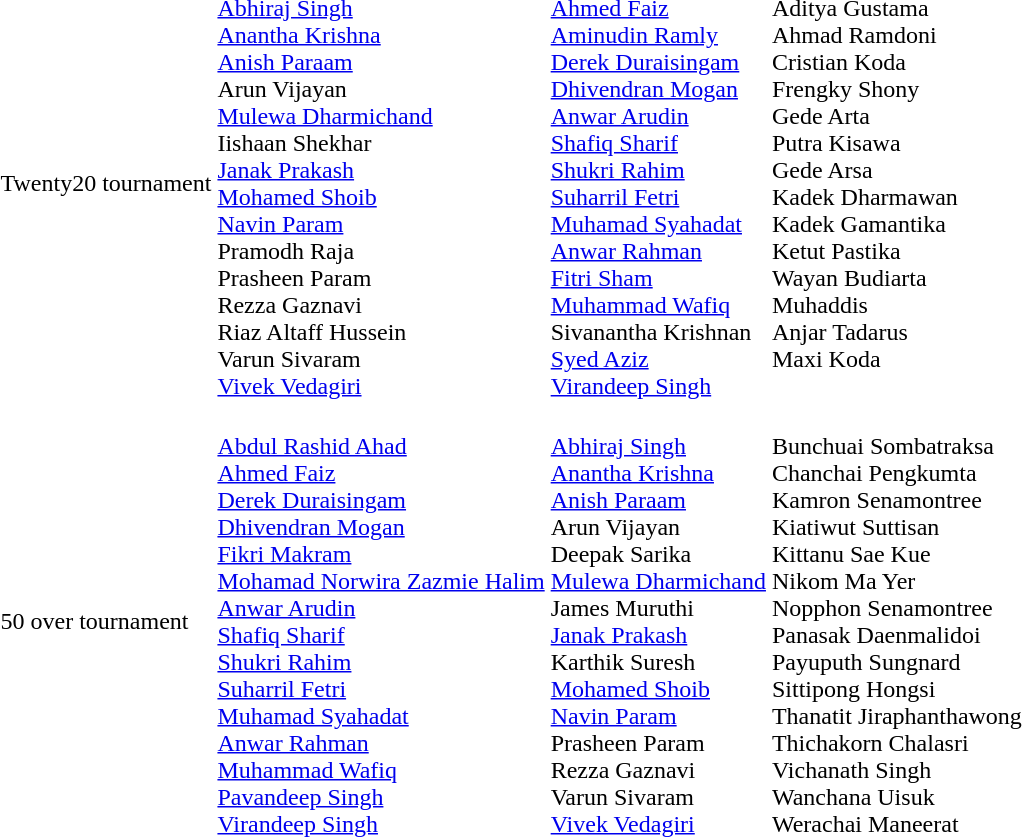<table>
<tr>
<td>Twenty20 tournament<br></td>
<td nowrap=true><br><a href='#'>Abhiraj Singh</a><br><a href='#'>Anantha Krishna</a><br><a href='#'>Anish Paraam</a><br>Arun Vijayan<br><a href='#'>Mulewa Dharmichand</a><br>Iishaan Shekhar<br><a href='#'>Janak Prakash</a><br><a href='#'>Mohamed Shoib</a><br><a href='#'>Navin Param</a><br>Pramodh Raja<br>Prasheen Param<br>Rezza Gaznavi<br>Riaz Altaff Hussein<br>Varun Sivaram<br><a href='#'>Vivek Vedagiri</a></td>
<td nowrap=true><br><a href='#'>Ahmed Faiz</a><br><a href='#'>Aminudin Ramly</a><br><a href='#'>Derek Duraisingam</a><br><a href='#'>Dhivendran Mogan</a><br><a href='#'>Anwar Arudin</a><br><a href='#'>Shafiq Sharif</a><br><a href='#'>Shukri Rahim</a><br><a href='#'>Suharril Fetri</a><br><a href='#'>Muhamad Syahadat</a><br><a href='#'>Anwar Rahman</a><br><a href='#'>Fitri Sham</a><br><a href='#'>Muhammad Wafiq</a><br>Sivanantha Krishnan<br><a href='#'>Syed Aziz</a><br><a href='#'>Virandeep Singh</a></td>
<td valign=top nowrap=true><br>Aditya Gustama<br>Ahmad Ramdoni<br>Cristian Koda<br>Frengky Shony<br>Gede Arta<br>Putra Kisawa<br>Gede Arsa<br>Kadek Dharmawan<br>Kadek Gamantika<br>Ketut Pastika<br>Wayan Budiarta<br>Muhaddis<br>Anjar Tadarus<br>Maxi Koda</td>
</tr>
<tr>
<td>50 over tournament<br></td>
<td nowrap=true><br><a href='#'>Abdul Rashid Ahad</a><br><a href='#'>Ahmed Faiz</a><br><a href='#'>Derek Duraisingam</a><br><a href='#'>Dhivendran Mogan</a><br><a href='#'>Fikri Makram</a><br><a href='#'>Mohamad Norwira Zazmie Halim</a><br><a href='#'>Anwar Arudin</a><br><a href='#'>Shafiq Sharif</a><br><a href='#'>Shukri Rahim</a><br><a href='#'>Suharril Fetri</a><br><a href='#'>Muhamad Syahadat</a><br><a href='#'>Anwar Rahman</a><br><a href='#'>Muhammad Wafiq</a><br><a href='#'>Pavandeep Singh</a><br><a href='#'>Virandeep Singh</a></td>
<td nowrap=true><br><a href='#'>Abhiraj Singh</a><br><a href='#'>Anantha Krishna</a><br><a href='#'>Anish Paraam</a><br>Arun Vijayan<br>Deepak Sarika<br><a href='#'>Mulewa Dharmichand</a><br>James Muruthi<br><a href='#'>Janak Prakash</a><br>Karthik Suresh<br><a href='#'>Mohamed Shoib</a><br><a href='#'>Navin Param</a><br>Prasheen Param<br>Rezza Gaznavi<br>Varun Sivaram<br><a href='#'>Vivek Vedagiri</a></td>
<td nowrap=true><br>Bunchuai Sombatraksa<br>Chanchai Pengkumta<br>Kamron Senamontree<br>Kiatiwut Suttisan<br>Kittanu Sae Kue<br>Nikom Ma Yer<br>Nopphon Senamontree<br>Panasak Daenmalidoi<br>Payuputh Sungnard<br>Sittipong Hongsi<br>Thanatit Jiraphanthawong<br>Thichakorn Chalasri<br>Vichanath Singh<br>Wanchana Uisuk<br>Werachai Maneerat</td>
</tr>
<tr>
</tr>
</table>
